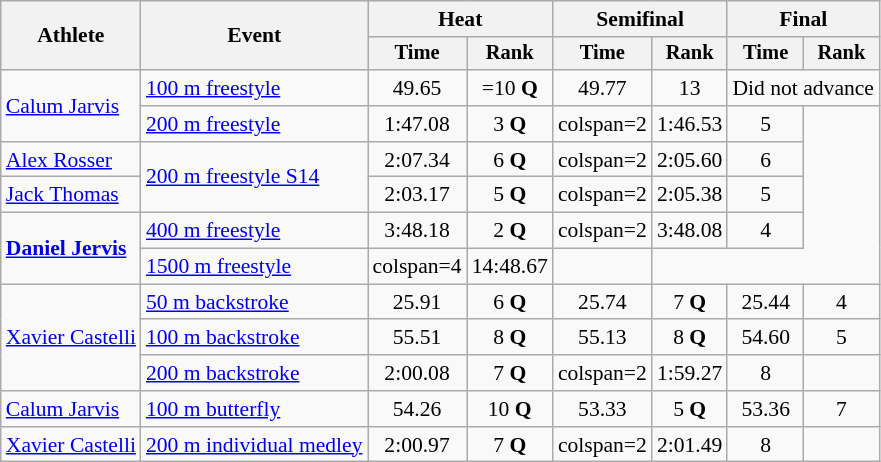<table class=wikitable style=font-size:90%>
<tr>
<th rowspan=2>Athlete</th>
<th rowspan=2>Event</th>
<th colspan=2>Heat</th>
<th colspan=2>Semifinal</th>
<th colspan=2>Final</th>
</tr>
<tr style=font-size:95%>
<th>Time</th>
<th>Rank</th>
<th>Time</th>
<th>Rank</th>
<th>Time</th>
<th>Rank</th>
</tr>
<tr align=center>
<td align=left rowspan=2><a href='#'>Calum Jarvis</a></td>
<td align=left><a href='#'>100 m freestyle</a></td>
<td>49.65</td>
<td>=10 <strong>Q</strong></td>
<td>49.77</td>
<td>13</td>
<td colspan=2>Did not advance</td>
</tr>
<tr align=center>
<td align=left><a href='#'>200 m freestyle</a></td>
<td>1:47.08</td>
<td>3 <strong>Q</strong></td>
<td>colspan=2 </td>
<td>1:46.53</td>
<td>5</td>
</tr>
<tr align=center>
<td align=left><a href='#'>Alex Rosser</a></td>
<td align=left rowspan=2><a href='#'>200 m freestyle S14</a></td>
<td>2:07.34</td>
<td>6 <strong>Q</strong></td>
<td>colspan=2 </td>
<td>2:05.60</td>
<td>6</td>
</tr>
<tr align=center>
<td align=left><a href='#'>Jack Thomas</a></td>
<td>2:03.17</td>
<td>5 <strong>Q</strong></td>
<td>colspan=2 </td>
<td>2:05.38</td>
<td>5</td>
</tr>
<tr align=center>
<td align=left rowspan=2><strong><a href='#'>Daniel Jervis</a></strong></td>
<td align=left><a href='#'>400 m freestyle</a></td>
<td>3:48.18</td>
<td>2 <strong>Q</strong></td>
<td>colspan=2 </td>
<td>3:48.08</td>
<td>4</td>
</tr>
<tr align=center>
<td align=left><a href='#'>1500 m freestyle</a></td>
<td>colspan=4 </td>
<td>14:48.67</td>
<td></td>
</tr>
<tr align=center>
<td align=left rowspan=3><a href='#'>Xavier Castelli</a></td>
<td align=left><a href='#'>50 m backstroke</a></td>
<td>25.91</td>
<td>6 <strong>Q</strong></td>
<td>25.74</td>
<td>7 <strong>Q</strong></td>
<td>25.44</td>
<td>4</td>
</tr>
<tr align=center>
<td align=left><a href='#'>100 m backstroke</a></td>
<td>55.51</td>
<td>8 <strong>Q</strong></td>
<td>55.13</td>
<td>8 <strong>Q</strong></td>
<td>54.60</td>
<td>5</td>
</tr>
<tr align=center>
<td align=left><a href='#'>200 m backstroke</a></td>
<td>2:00.08</td>
<td>7 <strong>Q</strong></td>
<td>colspan=2 </td>
<td>1:59.27</td>
<td>8</td>
</tr>
<tr align=center>
<td align=left><a href='#'>Calum Jarvis</a></td>
<td align=left><a href='#'>100 m butterfly</a></td>
<td>54.26</td>
<td>10 <strong>Q</strong></td>
<td>53.33</td>
<td>5 <strong>Q</strong></td>
<td>53.36</td>
<td>7</td>
</tr>
<tr align=center>
<td align=left><a href='#'>Xavier Castelli</a></td>
<td align=left><a href='#'>200 m individual medley</a></td>
<td>2:00.97</td>
<td>7 <strong>Q</strong></td>
<td>colspan=2 </td>
<td>2:01.49</td>
<td>8</td>
</tr>
</table>
